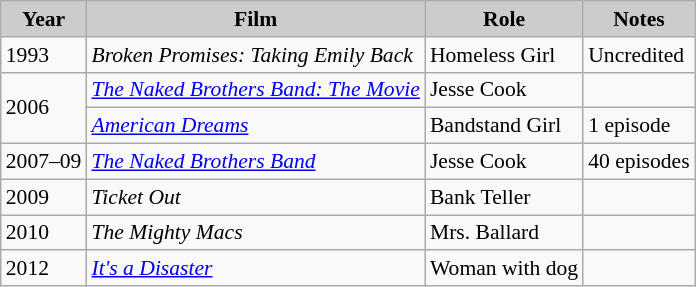<table class="wikitable" style="font-size:90%;">
<tr>
<th style="background: #CCCCCC;">Year</th>
<th style="background: #CCCCCC;">Film</th>
<th style="background: #CCCCCC;">Role</th>
<th style="background: #CCCCCC;">Notes</th>
</tr>
<tr>
<td>1993</td>
<td><em>Broken Promises: Taking Emily Back </em></td>
<td>Homeless Girl</td>
<td>Uncredited</td>
</tr>
<tr>
<td rowspan=2>2006</td>
<td><em><a href='#'>The Naked Brothers Band: The Movie</a></em></td>
<td>Jesse Cook</td>
<td></td>
</tr>
<tr>
<td><em><a href='#'>American Dreams</a></em></td>
<td>Bandstand Girl</td>
<td>1 episode</td>
</tr>
<tr>
<td>2007–09</td>
<td><em><a href='#'>The Naked Brothers Band</a></em></td>
<td>Jesse Cook</td>
<td>40 episodes</td>
</tr>
<tr>
<td>2009</td>
<td><em>Ticket Out</em></td>
<td>Bank Teller</td>
<td></td>
</tr>
<tr>
<td>2010</td>
<td><em>The Mighty Macs</em></td>
<td>Mrs. Ballard</td>
<td></td>
</tr>
<tr>
<td>2012</td>
<td><em><a href='#'>It's a Disaster</a></em></td>
<td>Woman with dog</td>
<td></td>
</tr>
</table>
